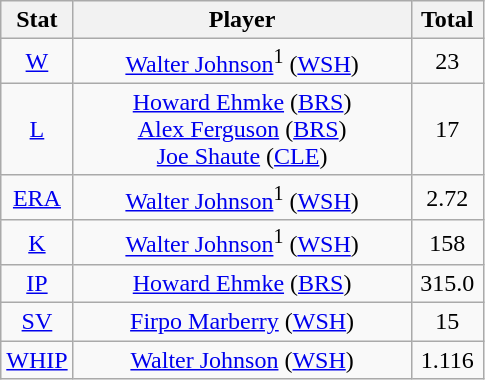<table class="wikitable" style="text-align:center;">
<tr>
<th style="width:15%;">Stat</th>
<th>Player</th>
<th style="width:15%;">Total</th>
</tr>
<tr>
<td><a href='#'>W</a></td>
<td><a href='#'>Walter Johnson</a><sup>1</sup> (<a href='#'>WSH</a>)</td>
<td>23</td>
</tr>
<tr>
<td><a href='#'>L</a></td>
<td><a href='#'>Howard Ehmke</a> (<a href='#'>BRS</a>)<br><a href='#'>Alex Ferguson</a> (<a href='#'>BRS</a>)<br><a href='#'>Joe Shaute</a> (<a href='#'>CLE</a>)</td>
<td>17</td>
</tr>
<tr>
<td><a href='#'>ERA</a></td>
<td><a href='#'>Walter Johnson</a><sup>1</sup> (<a href='#'>WSH</a>)</td>
<td>2.72</td>
</tr>
<tr>
<td><a href='#'>K</a></td>
<td><a href='#'>Walter Johnson</a><sup>1</sup> (<a href='#'>WSH</a>)</td>
<td>158</td>
</tr>
<tr>
<td><a href='#'>IP</a></td>
<td><a href='#'>Howard Ehmke</a> (<a href='#'>BRS</a>)</td>
<td>315.0</td>
</tr>
<tr>
<td><a href='#'>SV</a></td>
<td><a href='#'>Firpo Marberry</a> (<a href='#'>WSH</a>)</td>
<td>15</td>
</tr>
<tr>
<td><a href='#'>WHIP</a></td>
<td><a href='#'>Walter Johnson</a> (<a href='#'>WSH</a>)</td>
<td>1.116</td>
</tr>
</table>
